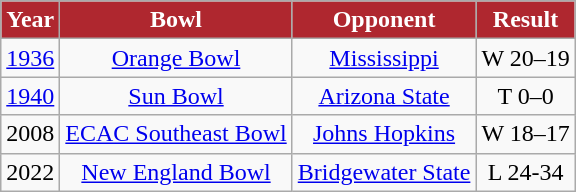<table class="wikitable" style="text-align:center">
<tr>
<th style="background:#AF272F; color:white">Year</th>
<th style="background:#AF272F; color:white">Bowl</th>
<th style="background:#AF272F; color:white">Opponent</th>
<th style="background:#AF272F; color:white">Result</th>
</tr>
<tr>
<td><a href='#'>1936</a></td>
<td><a href='#'>Orange Bowl</a></td>
<td><a href='#'>Mississippi</a></td>
<td>W 20–19</td>
</tr>
<tr>
<td><a href='#'>1940</a></td>
<td><a href='#'>Sun Bowl</a></td>
<td><a href='#'>Arizona State</a></td>
<td>T 0–0</td>
</tr>
<tr>
<td>2008</td>
<td><a href='#'>ECAC Southeast Bowl</a></td>
<td><a href='#'>Johns Hopkins</a></td>
<td>W 18–17</td>
</tr>
<tr>
<td>2022</td>
<td><a href='#'>New England Bowl</a></td>
<td><a href='#'>Bridgewater State</a></td>
<td>L 24-34</td>
</tr>
</table>
